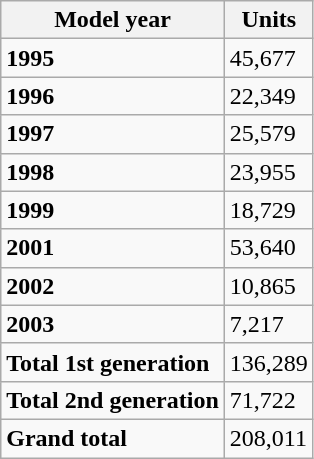<table class="wikitable">
<tr>
<th>Model year</th>
<th>Units</th>
</tr>
<tr>
<td><strong>1995</strong></td>
<td>45,677</td>
</tr>
<tr>
<td><strong>1996</strong></td>
<td>22,349</td>
</tr>
<tr>
<td><strong>1997</strong></td>
<td>25,579</td>
</tr>
<tr>
<td><strong>1998</strong></td>
<td>23,955</td>
</tr>
<tr>
<td><strong>1999</strong></td>
<td>18,729</td>
</tr>
<tr>
<td><strong>2001</strong></td>
<td>53,640</td>
</tr>
<tr>
<td><strong>2002</strong></td>
<td>10,865</td>
</tr>
<tr>
<td><strong>2003</strong></td>
<td>7,217</td>
</tr>
<tr>
<td><strong>Total 1st generation</strong></td>
<td>136,289</td>
</tr>
<tr>
<td><strong>Total 2nd generation</strong></td>
<td>71,722</td>
</tr>
<tr>
<td><strong>Grand total</strong></td>
<td>208,011</td>
</tr>
</table>
